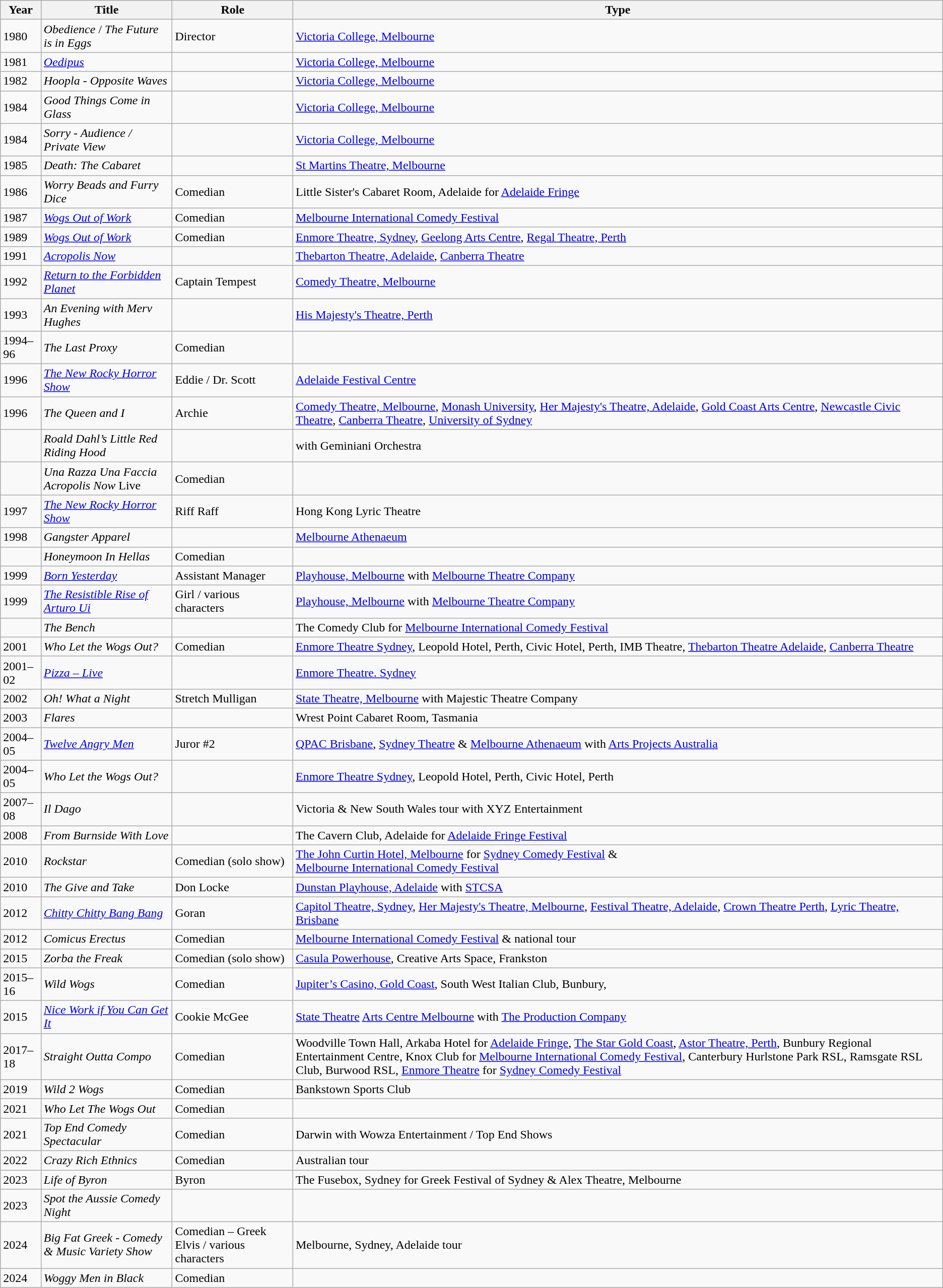<table class="wikitable">
<tr>
<th>Year</th>
<th>Title</th>
<th>Role</th>
<th>Type</th>
</tr>
<tr>
<td>1980</td>
<td><em>Obedience</em> / <em>The Future is in Eggs</em></td>
<td>Director</td>
<td><a href='#'>Victoria College, Melbourne</a></td>
</tr>
<tr>
<td>1981</td>
<td><em><a href='#'>Oedipus</a></em></td>
<td></td>
<td><a href='#'>Victoria College, Melbourne</a></td>
</tr>
<tr>
<td>1982</td>
<td><em>Hoopla - Opposite Waves</em></td>
<td></td>
<td><a href='#'>Victoria College, Melbourne</a></td>
</tr>
<tr>
<td>1984</td>
<td><em>Good Things Come in Glass</em></td>
<td></td>
<td><a href='#'>Victoria College, Melbourne</a></td>
</tr>
<tr>
<td>1984</td>
<td><em>Sorry - Audience / Private View</em></td>
<td></td>
<td><a href='#'>Victoria College, Melbourne</a></td>
</tr>
<tr>
<td>1985</td>
<td><em>Death: The Cabaret</em></td>
<td></td>
<td><a href='#'>St Martins Theatre, Melbourne</a></td>
</tr>
<tr>
<td>1986</td>
<td><em>Worry Beads and Furry Dice</em></td>
<td>Comedian</td>
<td>Little Sister's Cabaret Room, Adelaide for <a href='#'>Adelaide Fringe</a></td>
</tr>
<tr>
<td>1987</td>
<td><em><a href='#'>Wogs Out of Work</a></em></td>
<td>Comedian</td>
<td><a href='#'>Melbourne International Comedy Festival</a></td>
</tr>
<tr>
<td>1989</td>
<td><em><a href='#'>Wogs Out of Work</a></em></td>
<td>Comedian</td>
<td><a href='#'>Enmore Theatre, Sydney</a>, <a href='#'>Geelong Arts Centre</a>, <a href='#'>Regal Theatre, Perth</a></td>
</tr>
<tr>
<td>1991</td>
<td><em><a href='#'>Acropolis Now</a></em></td>
<td></td>
<td><a href='#'>Thebarton Theatre, Adelaide</a>, <a href='#'>Canberra Theatre</a></td>
</tr>
<tr>
<td>1992</td>
<td><em><a href='#'>Return to the Forbidden Planet</a></em></td>
<td>Captain Tempest</td>
<td><a href='#'>Comedy Theatre, Melbourne</a></td>
</tr>
<tr>
<td>1993</td>
<td><em>An Evening with Merv Hughes</em></td>
<td></td>
<td><a href='#'>His Majesty's Theatre, Perth</a></td>
</tr>
<tr>
<td>1994–96</td>
<td><em>The Last Proxy</em></td>
<td>Comedian</td>
<td></td>
</tr>
<tr>
<td>1996</td>
<td><em><a href='#'>The New Rocky Horror Show</a></em></td>
<td>Eddie / Dr. Scott</td>
<td><a href='#'>Adelaide Festival Centre</a></td>
</tr>
<tr>
<td>1996</td>
<td><em>The Queen and I</em></td>
<td>Archie</td>
<td><a href='#'>Comedy Theatre, Melbourne</a>, <a href='#'>Monash University</a>, <a href='#'>Her Majesty's Theatre, Adelaide</a>, <a href='#'>Gold Coast Arts Centre</a>, <a href='#'>Newcastle Civic Theatre</a>, <a href='#'>Canberra Theatre</a>, <a href='#'>University of Sydney</a></td>
</tr>
<tr>
<td></td>
<td><em>Roald Dahl’s Little Red Riding Hood</em></td>
<td></td>
<td>with Geminiani Orchestra</td>
</tr>
<tr>
<td></td>
<td><em>Una Razza Una Faccia Acropolis Now</em> Live</td>
<td>Comedian</td>
<td></td>
</tr>
<tr>
<td>1997</td>
<td><em><a href='#'>The New Rocky Horror Show</a></em></td>
<td>Riff Raff</td>
<td>Hong Kong Lyric Theatre</td>
</tr>
<tr>
<td>1998</td>
<td><em>Gangster Apparel</em></td>
<td></td>
<td><a href='#'>Melbourne Athenaeum</a></td>
</tr>
<tr>
<td></td>
<td><em>Honeymoon In Hellas</em></td>
<td>Comedian</td>
<td></td>
</tr>
<tr>
<td>1999</td>
<td><em><a href='#'>Born Yesterday</a></em></td>
<td>Assistant Manager</td>
<td><a href='#'>Playhouse, Melbourne</a> with <a href='#'>Melbourne Theatre Company</a></td>
</tr>
<tr>
<td>1999</td>
<td><em><a href='#'>The Resistible Rise of Arturo Ui</a></em></td>
<td>Girl / various characters</td>
<td><a href='#'>Playhouse, Melbourne</a> with <a href='#'>Melbourne Theatre Company</a></td>
</tr>
<tr>
<td></td>
<td><em>The Bench</em></td>
<td></td>
<td>The Comedy Club for <a href='#'>Melbourne International Comedy Festival</a></td>
</tr>
<tr>
<td>2001</td>
<td><em>Who Let the Wogs Out?</em></td>
<td>Comedian</td>
<td><a href='#'>Enmore Theatre Sydney</a>, Leopold Hotel, Perth, Civic Hotel, Perth, IMB Theatre, <a href='#'>Thebarton Theatre Adelaide</a>, <a href='#'>Canberra Theatre</a></td>
</tr>
<tr>
<td>2001–02</td>
<td><em><a href='#'>Pizza – Live</a></em></td>
<td></td>
<td><a href='#'>Enmore Theatre. Sydney</a></td>
</tr>
<tr>
<td>2002</td>
<td><em>Oh! What a Night</em></td>
<td>Stretch Mulligan</td>
<td><a href='#'>State Theatre, Melbourne</a> with Majestic Theatre Company</td>
</tr>
<tr>
<td>2003</td>
<td><em>Flares</em></td>
<td></td>
<td>Wrest Point Cabaret Room, Tasmania</td>
</tr>
<tr>
<td>2004–05</td>
<td><em><a href='#'>Twelve Angry Men</a></em></td>
<td>Juror #2</td>
<td><a href='#'>QPAC Brisbane</a>, <a href='#'>Sydney Theatre</a> & <a href='#'>Melbourne Athenaeum</a> with <a href='#'>Arts Projects Australia</a></td>
</tr>
<tr>
<td>2004–05</td>
<td><em>Who Let the Wogs Out?</em></td>
<td></td>
<td><a href='#'>Enmore Theatre Sydney</a>,  Leopold Hotel, Perth, Civic Hotel, Perth</td>
</tr>
<tr>
<td>2007–08</td>
<td><em>Il Dago</em></td>
<td></td>
<td>Victoria & New South Wales tour with XYZ Entertainment</td>
</tr>
<tr>
<td>2008</td>
<td><em>From Burnside With Love</em></td>
<td></td>
<td>The Cavern Club, Adelaide for <a href='#'>Adelaide Fringe Festival</a></td>
</tr>
<tr>
<td>2010</td>
<td><em>Rockstar</em></td>
<td>Comedian (solo show)</td>
<td><a href='#'>The John Curtin Hotel, Melbourne</a> for <a href='#'>Sydney Comedy Festival</a> &<br><a href='#'>Melbourne International Comedy Festival</a></td>
</tr>
<tr>
<td>2010</td>
<td><em>The Give and Take</em></td>
<td>Don Locke</td>
<td><a href='#'>Dunstan Playhouse, Adelaide</a> with <a href='#'>STCSA</a></td>
</tr>
<tr>
<td>2012</td>
<td><em><a href='#'>Chitty Chitty Bang Bang</a></em></td>
<td>Goran</td>
<td><a href='#'>Capitol Theatre, Sydney</a>, <a href='#'>Her Majesty's Theatre, Melbourne</a>, <a href='#'>Festival Theatre, Adelaide</a>, <a href='#'>Crown Theatre Perth</a>, <a href='#'>Lyric Theatre, Brisbane</a></td>
</tr>
<tr>
<td>2012</td>
<td><em>Comicus Erectus</em></td>
<td>Comedian</td>
<td><a href='#'>Melbourne International Comedy Festival</a> & national tour</td>
</tr>
<tr>
<td>2015</td>
<td><em>Zorba the Freak</em></td>
<td>Comedian (solo show)</td>
<td><a href='#'>Casula Powerhouse</a>, Creative Arts Space, Frankston</td>
</tr>
<tr>
<td>2015–16</td>
<td><em>Wild Wogs</em></td>
<td>Comedian</td>
<td><a href='#'>Jupiter’s Casino, Gold Coast</a>, South West Italian Club, Bunbury,</td>
</tr>
<tr>
<td>2015</td>
<td><em><a href='#'>Nice Work if You Can Get It</a></em></td>
<td>Cookie McGee</td>
<td><a href='#'>State Theatre</a> <a href='#'>Arts Centre Melbourne</a> with <a href='#'>The Production Company</a></td>
</tr>
<tr>
<td>2017–18</td>
<td><em>Straight Outta Compo</em></td>
<td>Comedian</td>
<td>Woodville Town Hall, Arkaba Hotel for <a href='#'>Adelaide Fringe</a>, <a href='#'>The Star Gold Coast</a>, <a href='#'>Astor Theatre, Perth</a>, Bunbury Regional Entertainment Centre, Knox Club for <a href='#'>Melbourne International Comedy Festival</a>, Canterbury Hurlstone Park RSL, Ramsgate RSL Club, Burwood RSL, <a href='#'>Enmore Theatre</a> for <a href='#'>Sydney Comedy Festival</a></td>
</tr>
<tr>
<td>2019</td>
<td><em>Wild 2 Wogs</em></td>
<td>Comedian</td>
<td>Bankstown Sports Club</td>
</tr>
<tr>
<td>2021</td>
<td><em>Who Let The Wogs Out</em></td>
<td>Comedian</td>
<td></td>
</tr>
<tr>
<td>2021</td>
<td><em>Top End Comedy Spectacular</em></td>
<td>Comedian</td>
<td>Darwin with Wowza Entertainment / Top End Shows</td>
</tr>
<tr>
<td>2022</td>
<td><em>Crazy Rich Ethnics</em></td>
<td>Comedian</td>
<td>Australian tour</td>
</tr>
<tr>
<td>2023</td>
<td><em>Life of Byron</em></td>
<td>Byron</td>
<td>The Fusebox, Sydney for Greek Festival of Sydney & Alex Theatre, Melbourne</td>
</tr>
<tr>
<td>2023</td>
<td><em>Spot the Aussie Comedy Night</em></td>
<td></td>
<td></td>
</tr>
<tr>
<td>2024</td>
<td><em>Big Fat Greek - Comedy & Music Variety Show</em></td>
<td>Comedian – Greek Elvis / various characters</td>
<td>Melbourne, Sydney, Adelaide tour</td>
</tr>
<tr>
<td>2024</td>
<td><em>Woggy Men in Black</em></td>
<td>Comedian</td>
<td></td>
</tr>
</table>
